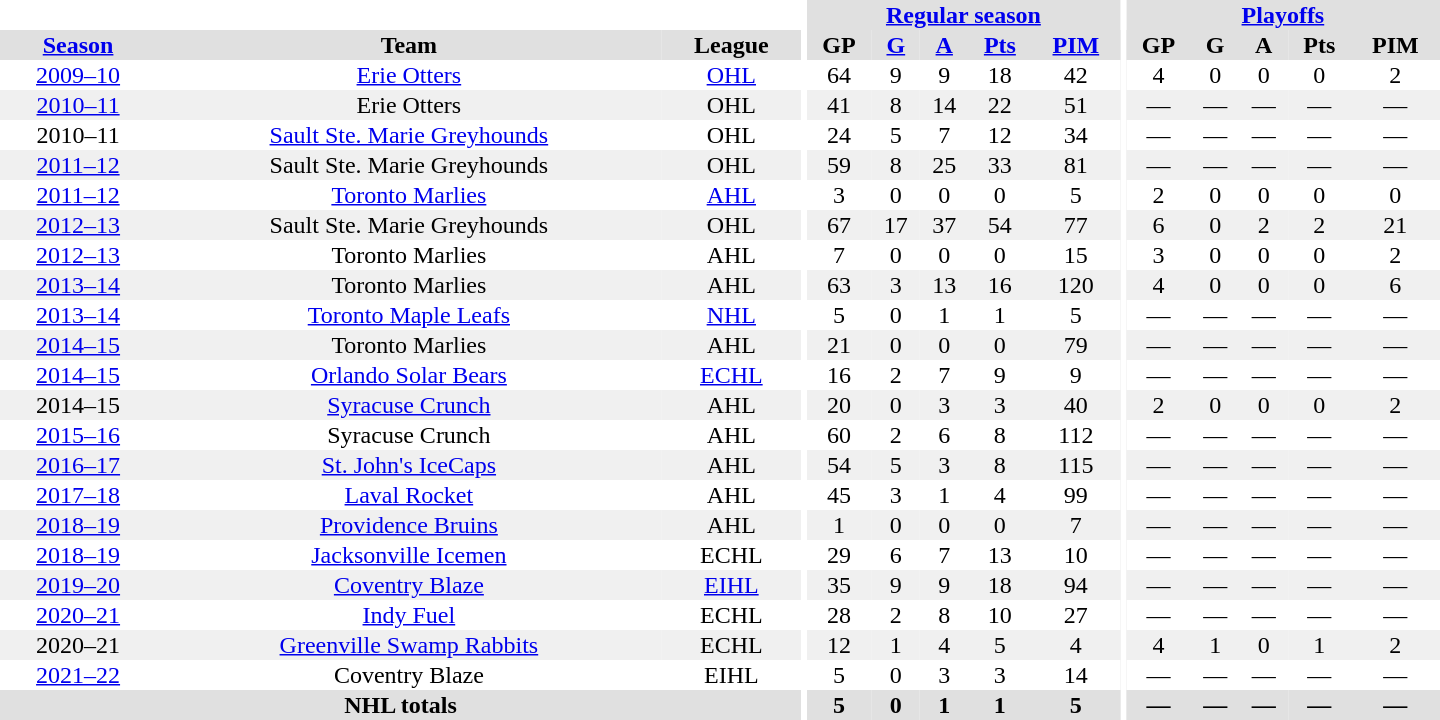<table border="0" cellpadding="1" cellspacing="0" style="text-align:center; width:60em">
<tr bgcolor="#e0e0e0">
<th colspan="3" bgcolor="#ffffff"></th>
<th rowspan="101" bgcolor="#ffffff"></th>
<th colspan="5"><a href='#'>Regular season</a></th>
<th rowspan="101" bgcolor="#ffffff"></th>
<th colspan="5"><a href='#'>Playoffs</a></th>
</tr>
<tr bgcolor="#e0e0e0">
<th><a href='#'>Season</a></th>
<th>Team</th>
<th>League</th>
<th>GP</th>
<th><a href='#'>G</a></th>
<th><a href='#'>A</a></th>
<th><a href='#'>Pts</a></th>
<th><a href='#'>PIM</a></th>
<th>GP</th>
<th>G</th>
<th>A</th>
<th>Pts</th>
<th>PIM</th>
</tr>
<tr ALIGN="centre">
<td><a href='#'>2009–10</a></td>
<td><a href='#'>Erie Otters</a></td>
<td><a href='#'>OHL</a></td>
<td>64</td>
<td>9</td>
<td>9</td>
<td>18</td>
<td>42</td>
<td>4</td>
<td>0</td>
<td>0</td>
<td>0</td>
<td>2</td>
</tr>
<tr ALIGN="centre" bgcolor="#f0f0f0">
<td><a href='#'>2010–11</a></td>
<td>Erie Otters</td>
<td>OHL</td>
<td>41</td>
<td>8</td>
<td>14</td>
<td>22</td>
<td>51</td>
<td>—</td>
<td>—</td>
<td>—</td>
<td>—</td>
<td>—</td>
</tr>
<tr ALIGN="centre">
<td>2010–11</td>
<td><a href='#'>Sault Ste. Marie Greyhounds</a></td>
<td>OHL</td>
<td>24</td>
<td>5</td>
<td>7</td>
<td>12</td>
<td>34</td>
<td>—</td>
<td>—</td>
<td>—</td>
<td>—</td>
<td>—</td>
</tr>
<tr ALIGN="centre" bgcolor="#f0f0f0">
<td><a href='#'>2011–12</a></td>
<td>Sault Ste. Marie Greyhounds</td>
<td>OHL</td>
<td>59</td>
<td>8</td>
<td>25</td>
<td>33</td>
<td>81</td>
<td>—</td>
<td>—</td>
<td>—</td>
<td>—</td>
<td>—</td>
</tr>
<tr ALIGN="centre">
<td><a href='#'>2011–12</a></td>
<td><a href='#'>Toronto Marlies</a></td>
<td><a href='#'>AHL</a></td>
<td>3</td>
<td>0</td>
<td>0</td>
<td>0</td>
<td>5</td>
<td>2</td>
<td>0</td>
<td>0</td>
<td>0</td>
<td>0</td>
</tr>
<tr ALIGN="centre" bgcolor="#f0f0f0">
<td><a href='#'>2012–13</a></td>
<td>Sault Ste. Marie Greyhounds</td>
<td>OHL</td>
<td>67</td>
<td>17</td>
<td>37</td>
<td>54</td>
<td>77</td>
<td>6</td>
<td>0</td>
<td>2</td>
<td>2</td>
<td>21</td>
</tr>
<tr ALIGN="centre">
<td><a href='#'>2012–13</a></td>
<td>Toronto Marlies</td>
<td>AHL</td>
<td>7</td>
<td>0</td>
<td>0</td>
<td>0</td>
<td>15</td>
<td>3</td>
<td>0</td>
<td>0</td>
<td>0</td>
<td>2</td>
</tr>
<tr ALIGN="centre" bgcolor="#f0f0f0">
<td><a href='#'>2013–14</a></td>
<td>Toronto Marlies</td>
<td>AHL</td>
<td>63</td>
<td>3</td>
<td>13</td>
<td>16</td>
<td>120</td>
<td>4</td>
<td>0</td>
<td>0</td>
<td>0</td>
<td>6</td>
</tr>
<tr ALIGN="centre">
<td><a href='#'>2013–14</a></td>
<td><a href='#'>Toronto Maple Leafs</a></td>
<td><a href='#'>NHL</a></td>
<td>5</td>
<td>0</td>
<td>1</td>
<td>1</td>
<td>5</td>
<td>—</td>
<td>—</td>
<td>—</td>
<td>—</td>
<td>—</td>
</tr>
<tr ALIGN="centre"  bgcolor="#f0f0f0">
<td><a href='#'>2014–15</a></td>
<td>Toronto Marlies</td>
<td>AHL</td>
<td>21</td>
<td>0</td>
<td>0</td>
<td>0</td>
<td>79</td>
<td>—</td>
<td>—</td>
<td>—</td>
<td>—</td>
<td>—</td>
</tr>
<tr ALIGN="centre">
<td><a href='#'>2014–15</a></td>
<td><a href='#'>Orlando Solar Bears</a></td>
<td><a href='#'>ECHL</a></td>
<td>16</td>
<td>2</td>
<td>7</td>
<td>9</td>
<td>9</td>
<td>—</td>
<td>—</td>
<td>—</td>
<td>—</td>
<td>—</td>
</tr>
<tr ALIGN="centre"  bgcolor="#f0f0f0">
<td>2014–15</td>
<td><a href='#'>Syracuse Crunch</a></td>
<td>AHL</td>
<td>20</td>
<td>0</td>
<td>3</td>
<td>3</td>
<td>40</td>
<td>2</td>
<td>0</td>
<td>0</td>
<td>0</td>
<td>2</td>
</tr>
<tr ALIGN="centre">
<td><a href='#'>2015–16</a></td>
<td>Syracuse Crunch</td>
<td>AHL</td>
<td>60</td>
<td>2</td>
<td>6</td>
<td>8</td>
<td>112</td>
<td>—</td>
<td>—</td>
<td>—</td>
<td>—</td>
<td>—</td>
</tr>
<tr ALIGN="centre"  bgcolor="#f0f0f0">
<td><a href='#'>2016–17</a></td>
<td><a href='#'>St. John's IceCaps</a></td>
<td>AHL</td>
<td>54</td>
<td>5</td>
<td>3</td>
<td>8</td>
<td>115</td>
<td>—</td>
<td>—</td>
<td>—</td>
<td>—</td>
<td>—</td>
</tr>
<tr ALIGN="centre">
<td><a href='#'>2017–18</a></td>
<td><a href='#'>Laval Rocket</a></td>
<td>AHL</td>
<td>45</td>
<td>3</td>
<td>1</td>
<td>4</td>
<td>99</td>
<td>—</td>
<td>—</td>
<td>—</td>
<td>—</td>
<td>—</td>
</tr>
<tr ALIGN="centre"  bgcolor="#f0f0f0">
<td><a href='#'>2018–19</a></td>
<td><a href='#'>Providence Bruins</a></td>
<td>AHL</td>
<td>1</td>
<td>0</td>
<td>0</td>
<td>0</td>
<td>7</td>
<td>—</td>
<td>—</td>
<td>—</td>
<td>—</td>
<td>—</td>
</tr>
<tr ALIGN="centre">
<td><a href='#'>2018–19</a></td>
<td><a href='#'>Jacksonville Icemen</a></td>
<td>ECHL</td>
<td>29</td>
<td>6</td>
<td>7</td>
<td>13</td>
<td>10</td>
<td>—</td>
<td>—</td>
<td>—</td>
<td>—</td>
<td>—</td>
</tr>
<tr ALIGN="centre" bgcolor="#f0f0f0">
<td><a href='#'>2019–20</a></td>
<td><a href='#'>Coventry Blaze</a></td>
<td><a href='#'>EIHL</a></td>
<td>35</td>
<td>9</td>
<td>9</td>
<td>18</td>
<td>94</td>
<td>—</td>
<td>—</td>
<td>—</td>
<td>—</td>
<td>—</td>
</tr>
<tr ALIGN="centre">
<td><a href='#'>2020–21</a></td>
<td><a href='#'>Indy Fuel</a></td>
<td>ECHL</td>
<td>28</td>
<td>2</td>
<td>8</td>
<td>10</td>
<td>27</td>
<td>—</td>
<td>—</td>
<td>—</td>
<td>—</td>
<td>—</td>
</tr>
<tr>
</tr>
<tr ALIGN="centre" bgcolor="#f0f0f0">
<td>2020–21</td>
<td><a href='#'>Greenville Swamp Rabbits</a></td>
<td>ECHL</td>
<td>12</td>
<td>1</td>
<td>4</td>
<td>5</td>
<td>4</td>
<td>4</td>
<td>1</td>
<td>0</td>
<td>1</td>
<td>2</td>
</tr>
<tr ALIGN="centre">
<td><a href='#'>2021–22</a></td>
<td>Coventry Blaze</td>
<td>EIHL</td>
<td>5</td>
<td>0</td>
<td>3</td>
<td>3</td>
<td>14</td>
<td>—</td>
<td>—</td>
<td>—</td>
<td>—</td>
<td>—</td>
</tr>
<tr bgcolor="#e0e0e0">
<th colspan="3">NHL totals</th>
<th>5</th>
<th>0</th>
<th>1</th>
<th>1</th>
<th>5</th>
<th>—</th>
<th>—</th>
<th>—</th>
<th>—</th>
<th>—</th>
</tr>
</table>
